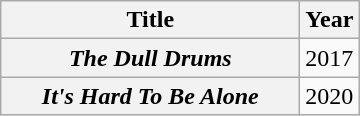<table class="wikitable plainrowheaders" style="text-align:center;">
<tr>
<th scope="col" style="width:12em;">Title</th>
<th scope="col">Year</th>
</tr>
<tr>
<th scope="row"><em>The Dull Drums</em></th>
<td>2017</td>
</tr>
<tr>
<th scope="row"><em>It's Hard To Be Alone</em></th>
<td>2020</td>
</tr>
</table>
